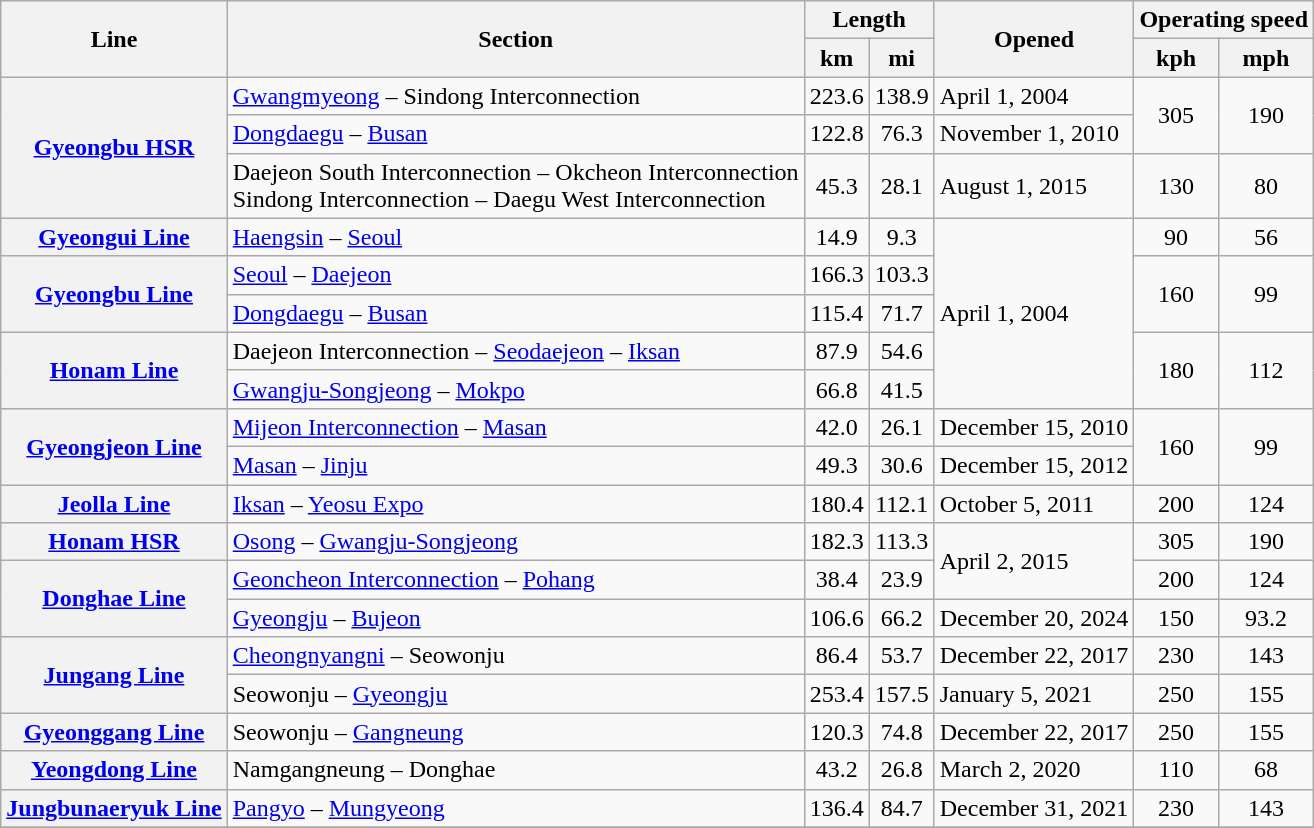<table class="wikitable sortable plainrowheaders">
<tr>
<th scope="col" rowspan="2">Line</th>
<th scope="col" rowspan="2">Section</th>
<th scope="col" colspan="2">Length</th>
<th scope="col" rowspan="2">Opened</th>
<th scope="col" colspan="2">Operating speed</th>
</tr>
<tr>
<th scope="col">km</th>
<th scope="col">mi</th>
<th scope="col">kph</th>
<th scope="col">mph</th>
</tr>
<tr>
<th scope="row" rowspan="3"><strong><a href='#'>Gyeongbu HSR</a></strong></th>
<td><a href='#'>Gwangmyeong</a> – Sindong Interconnection</td>
<td style="text-align:center">223.6</td>
<td style="text-align:center">138.9</td>
<td>April 1, 2004</td>
<td rowspan="2" style="text-align:center">305</td>
<td rowspan="2" style="text-align:center">190</td>
</tr>
<tr>
<td><a href='#'>Dongdaegu</a> – <a href='#'>Busan</a></td>
<td style="text-align:center">122.8</td>
<td style="text-align:center">76.3</td>
<td>November 1, 2010</td>
</tr>
<tr>
<td>Daejeon South Interconnection – Okcheon Interconnection<br>Sindong Interconnection – Daegu West Interconnection</td>
<td style="text-align:center">45.3</td>
<td style="text-align:center">28.1</td>
<td>August 1, 2015</td>
<td style="text-align:center">130</td>
<td style="text-align:center">80</td>
</tr>
<tr>
<th scope="row"><strong><a href='#'>Gyeongui Line</a></strong></th>
<td><a href='#'>Haengsin</a> – <a href='#'>Seoul</a></td>
<td style="text-align:center">14.9</td>
<td style="text-align:center">9.3</td>
<td rowspan="5">April 1, 2004</td>
<td style="text-align:center">90</td>
<td style="text-align:center">56</td>
</tr>
<tr>
<th scope="row" rowspan="2"><strong><a href='#'>Gyeongbu Line</a></strong></th>
<td><a href='#'>Seoul</a> – <a href='#'>Daejeon</a></td>
<td style="text-align:center">166.3</td>
<td style="text-align:center">103.3</td>
<td rowspan="2" style="text-align:center">160</td>
<td rowspan="2" style="text-align:center">99</td>
</tr>
<tr>
<td><a href='#'>Dongdaegu</a> – <a href='#'>Busan</a></td>
<td style="text-align:center">115.4</td>
<td style="text-align:center">71.7</td>
</tr>
<tr>
<th scope="row" rowspan="2"><strong><a href='#'>Honam Line</a></strong></th>
<td>Daejeon Interconnection – <a href='#'>Seodaejeon</a> – <a href='#'>Iksan</a></td>
<td style="text-align:center">87.9</td>
<td style="text-align:center">54.6</td>
<td rowspan="2" style="text-align:center">180</td>
<td rowspan="2" style="text-align:center">112</td>
</tr>
<tr>
<td><a href='#'>Gwangju-Songjeong</a> – <a href='#'>Mokpo</a></td>
<td style="text-align:center">66.8</td>
<td style="text-align:center">41.5</td>
</tr>
<tr>
<th scope="row" rowspan="2"><strong><a href='#'>Gyeongjeon Line</a></strong></th>
<td><a href='#'>Mijeon Interconnection</a> – <a href='#'>Masan</a></td>
<td style="text-align:center">42.0</td>
<td style="text-align:center">26.1</td>
<td>December 15, 2010</td>
<td rowspan="2" style="text-align:center">160</td>
<td rowspan="2" style="text-align:center">99</td>
</tr>
<tr>
<td><a href='#'>Masan</a> – <a href='#'>Jinju</a></td>
<td style="text-align:center">49.3</td>
<td style="text-align:center">30.6</td>
<td>December 15, 2012</td>
</tr>
<tr>
<th scope="row"><strong><a href='#'>Jeolla Line</a></strong></th>
<td><a href='#'>Iksan</a> – <a href='#'>Yeosu Expo</a></td>
<td style="text-align:center">180.4</td>
<td style="text-align:center">112.1</td>
<td>October 5, 2011</td>
<td style="text-align:center">200</td>
<td style="text-align:center">124</td>
</tr>
<tr>
<th scope="row"><strong><a href='#'>Honam HSR</a></strong></th>
<td><a href='#'>Osong</a> – <a href='#'>Gwangju-Songjeong</a></td>
<td style="text-align:center">182.3</td>
<td style="text-align:center">113.3</td>
<td rowspan="2">April 2, 2015</td>
<td style="text-align:center">305</td>
<td style="text-align:center">190</td>
</tr>
<tr>
<th scope="row" rowspan="2"><strong><a href='#'>Donghae Line</a></strong></th>
<td><a href='#'>Geoncheon Interconnection</a> – <a href='#'>Pohang</a></td>
<td style="text-align:center">38.4</td>
<td style="text-align:center">23.9</td>
<td style="text-align:center">200</td>
<td style="text-align:center">124</td>
</tr>
<tr>
<td><a href='#'>Gyeongju</a> – <a href='#'>Bujeon</a></td>
<td style="text-align:center">106.6</td>
<td style="text-align:center">66.2</td>
<td>December 20, 2024</td>
<td style="text-align:center">150</td>
<td style="text-align:center">93.2</td>
</tr>
<tr>
<th scope="row" rowspan="2"><strong><a href='#'>Jungang Line</a></strong></th>
<td><a href='#'>Cheongnyangni</a> – Seowonju</td>
<td style="text-align:center">86.4</td>
<td style="text-align:center">53.7</td>
<td>December 22, 2017</td>
<td style="text-align:center">230</td>
<td style="text-align:center">143</td>
</tr>
<tr>
<td>Seowonju – <a href='#'>Gyeongju</a></td>
<td style="text-align:center">253.4</td>
<td style="text-align:center">157.5</td>
<td>January 5, 2021</td>
<td style="text-align:center">250</td>
<td style="text-align:center">155</td>
</tr>
<tr>
<th scope="row"><strong><a href='#'>Gyeonggang Line</a></strong></th>
<td>Seowonju – <a href='#'>Gangneung</a></td>
<td style="text-align:center">120.3</td>
<td style="text-align:center">74.8</td>
<td>December 22, 2017</td>
<td style="text-align:center">250</td>
<td style="text-align:center">155</td>
</tr>
<tr>
<th scope="row"><strong><a href='#'>Yeongdong Line</a></strong></th>
<td>Namgangneung – Donghae</td>
<td style="text-align:center">43.2</td>
<td style="text-align:center">26.8</td>
<td>March 2, 2020</td>
<td style="text-align:center">110</td>
<td style="text-align:center">68</td>
</tr>
<tr>
<th scope="row"><strong><a href='#'>Jungbunaeryuk Line</a></strong></th>
<td><a href='#'>Pangyo</a> – <a href='#'>Mungyeong</a></td>
<td style="text-align:center">136.4</td>
<td style="text-align:center">84.7</td>
<td>December 31, 2021</td>
<td style="text-align:center">230</td>
<td style="text-align:center">143</td>
</tr>
<tr>
</tr>
</table>
